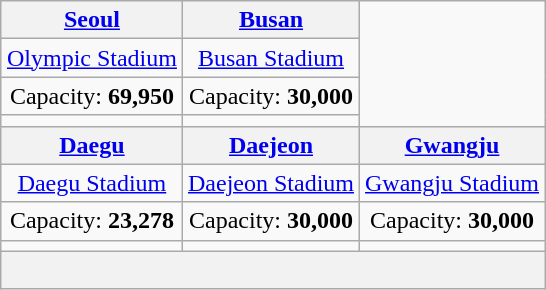<table class="wikitable" style="text-align:center;margin:1em auto;">
<tr>
<th><a href='#'>Seoul</a></th>
<th><a href='#'>Busan</a></th>
</tr>
<tr>
<td><a href='#'>Olympic Stadium</a></td>
<td><a href='#'>Busan Stadium</a></td>
</tr>
<tr>
<td>Capacity: <strong>69,950</strong></td>
<td>Capacity: <strong>30,000</strong></td>
</tr>
<tr>
<td></td>
<td></td>
</tr>
<tr>
<th><a href='#'>Daegu</a></th>
<th><a href='#'>Daejeon</a></th>
<th><a href='#'>Gwangju</a></th>
</tr>
<tr>
<td><a href='#'>Daegu Stadium</a></td>
<td><a href='#'>Daejeon Stadium</a></td>
<td><a href='#'>Gwangju Stadium</a></td>
</tr>
<tr>
<td>Capacity: <strong>23,278</strong></td>
<td>Capacity: <strong>30,000</strong></td>
<td>Capacity: <strong>30,000</strong></td>
</tr>
<tr>
<td></td>
<td></td>
<td></td>
</tr>
<tr>
<th colspan=3><br></th>
</tr>
</table>
